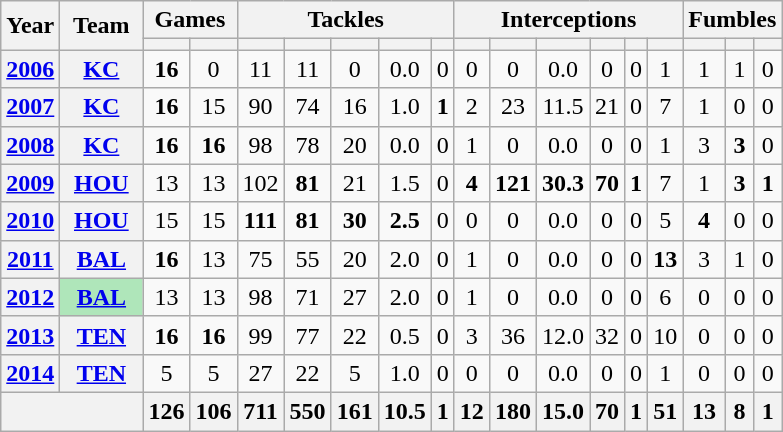<table class="wikitable" style="text-align:center;">
<tr>
<th rowspan="2">Year</th>
<th rowspan="2">Team</th>
<th colspan="2">Games</th>
<th colspan="5">Tackles</th>
<th colspan="6">Interceptions</th>
<th colspan="3">Fumbles</th>
</tr>
<tr>
<th></th>
<th></th>
<th></th>
<th></th>
<th></th>
<th></th>
<th></th>
<th></th>
<th></th>
<th></th>
<th></th>
<th></th>
<th></th>
<th></th>
<th></th>
<th></th>
</tr>
<tr>
<th><a href='#'>2006</a></th>
<th><a href='#'>KC</a></th>
<td><strong>16</strong></td>
<td>0</td>
<td>11</td>
<td>11</td>
<td>0</td>
<td>0.0</td>
<td>0</td>
<td>0</td>
<td>0</td>
<td>0.0</td>
<td>0</td>
<td>0</td>
<td>1</td>
<td>1</td>
<td>1</td>
<td>0</td>
</tr>
<tr>
<th><a href='#'>2007</a></th>
<th><a href='#'>KC</a></th>
<td><strong>16</strong></td>
<td>15</td>
<td>90</td>
<td>74</td>
<td>16</td>
<td>1.0</td>
<td><strong>1</strong></td>
<td>2</td>
<td>23</td>
<td>11.5</td>
<td>21</td>
<td>0</td>
<td>7</td>
<td>1</td>
<td>0</td>
<td>0</td>
</tr>
<tr>
<th><a href='#'>2008</a></th>
<th><a href='#'>KC</a></th>
<td><strong>16</strong></td>
<td><strong>16</strong></td>
<td>98</td>
<td>78</td>
<td>20</td>
<td>0.0</td>
<td>0</td>
<td>1</td>
<td>0</td>
<td>0.0</td>
<td>0</td>
<td>0</td>
<td>1</td>
<td>3</td>
<td><strong>3</strong></td>
<td>0</td>
</tr>
<tr>
<th><a href='#'>2009</a></th>
<th><a href='#'>HOU</a></th>
<td>13</td>
<td>13</td>
<td>102</td>
<td><strong>81</strong></td>
<td>21</td>
<td>1.5</td>
<td>0</td>
<td><strong>4</strong></td>
<td><strong>121</strong></td>
<td><strong>30.3</strong></td>
<td><strong>70</strong></td>
<td><strong>1</strong></td>
<td>7</td>
<td>1</td>
<td><strong>3</strong></td>
<td><strong>1</strong></td>
</tr>
<tr>
<th><a href='#'>2010</a></th>
<th><a href='#'>HOU</a></th>
<td>15</td>
<td>15</td>
<td><strong>111</strong></td>
<td><strong>81</strong></td>
<td><strong>30</strong></td>
<td><strong>2.5</strong></td>
<td>0</td>
<td>0</td>
<td>0</td>
<td>0.0</td>
<td>0</td>
<td>0</td>
<td>5</td>
<td><strong>4</strong></td>
<td>0</td>
<td>0</td>
</tr>
<tr>
<th><a href='#'>2011</a></th>
<th><a href='#'>BAL</a></th>
<td><strong>16</strong></td>
<td>13</td>
<td>75</td>
<td>55</td>
<td>20</td>
<td>2.0</td>
<td>0</td>
<td>1</td>
<td>0</td>
<td>0.0</td>
<td>0</td>
<td>0</td>
<td><strong>13</strong></td>
<td>3</td>
<td>1</td>
<td>0</td>
</tr>
<tr>
<th><a href='#'>2012</a></th>
<th style="background:#afe6ba; width:3em;"><a href='#'>BAL</a></th>
<td>13</td>
<td>13</td>
<td>98</td>
<td>71</td>
<td>27</td>
<td>2.0</td>
<td>0</td>
<td>1</td>
<td>0</td>
<td>0.0</td>
<td>0</td>
<td>0</td>
<td>6</td>
<td>0</td>
<td>0</td>
<td>0</td>
</tr>
<tr>
<th><a href='#'>2013</a></th>
<th><a href='#'>TEN</a></th>
<td><strong>16</strong></td>
<td><strong>16</strong></td>
<td>99</td>
<td>77</td>
<td>22</td>
<td>0.5</td>
<td>0</td>
<td>3</td>
<td>36</td>
<td>12.0</td>
<td>32</td>
<td>0</td>
<td>10</td>
<td>0</td>
<td>0</td>
<td>0</td>
</tr>
<tr>
<th><a href='#'>2014</a></th>
<th><a href='#'>TEN</a></th>
<td>5</td>
<td>5</td>
<td>27</td>
<td>22</td>
<td>5</td>
<td>1.0</td>
<td>0</td>
<td>0</td>
<td>0</td>
<td>0.0</td>
<td>0</td>
<td>0</td>
<td>1</td>
<td>0</td>
<td>0</td>
<td>0</td>
</tr>
<tr>
<th colspan="2"></th>
<th>126</th>
<th>106</th>
<th>711</th>
<th>550</th>
<th>161</th>
<th>10.5</th>
<th>1</th>
<th>12</th>
<th>180</th>
<th>15.0</th>
<th>70</th>
<th>1</th>
<th>51</th>
<th>13</th>
<th>8</th>
<th>1</th>
</tr>
</table>
